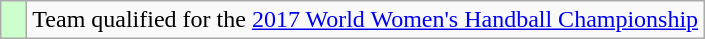<table class="wikitable" style="text-align: left;">
<tr>
<td width=10px bgcolor=#ccffcc></td>
<td>Team qualified for the <a href='#'>2017 World Women's Handball Championship</a></td>
</tr>
</table>
